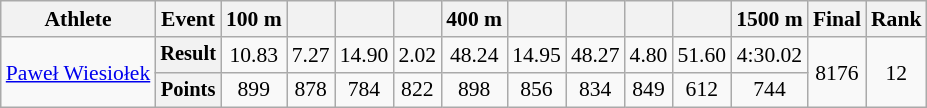<table class="wikitable" style="text-align:center; font-size:90%">
<tr>
<th>Athlete</th>
<th>Event</th>
<th>100 m</th>
<th></th>
<th></th>
<th></th>
<th>400 m</th>
<th></th>
<th></th>
<th></th>
<th></th>
<th>1500 m</th>
<th>Final</th>
<th>Rank</th>
</tr>
<tr>
<td rowspan=2 align=left><a href='#'>Paweł Wiesiołek</a></td>
<th style="font-size:95%">Result</th>
<td>10.83</td>
<td>7.27</td>
<td>14.90</td>
<td>2.02</td>
<td>48.24</td>
<td>14.95</td>
<td>48.27</td>
<td>4.80</td>
<td>51.60</td>
<td>4:30.02</td>
<td rowspan=2>8176</td>
<td rowspan=2>12</td>
</tr>
<tr>
<th style="font-size:95%">Points</th>
<td>899</td>
<td>878</td>
<td>784</td>
<td>822</td>
<td>898</td>
<td>856</td>
<td>834</td>
<td>849</td>
<td>612</td>
<td>744</td>
</tr>
</table>
